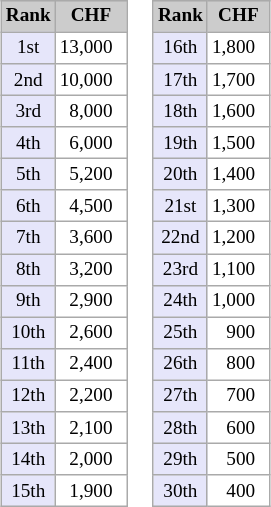<table>
<tr valign = top>
<td><br><table class="wikitable" style="background:#fff; font-size:80%">
<tr style="background:#ccc; text-align:center;">
<th style="background:#ccc;">Rank</th>
<th style="background:#ccc;">CHF</th>
</tr>
<tr>
<td bgcolor=#E6E6FA align=center>1st</td>
<td align=right>13,000  </td>
</tr>
<tr>
<td bgcolor=#E6E6FA align=center>2nd</td>
<td align=right>10,000  </td>
</tr>
<tr>
<td bgcolor=#E6E6FA align=center>3rd</td>
<td align=right>8,000  </td>
</tr>
<tr>
<td bgcolor=#E6E6FA align=center>4th</td>
<td align=right>6,000  </td>
</tr>
<tr>
<td bgcolor=#E6E6FA align=center>5th</td>
<td align=right>5,200  </td>
</tr>
<tr>
<td bgcolor=#E6E6FA align=center>6th</td>
<td align=right>4,500  </td>
</tr>
<tr>
<td bgcolor=#E6E6FA align=center>7th</td>
<td align=right>3,600  </td>
</tr>
<tr>
<td bgcolor=#E6E6FA align=center>8th</td>
<td align=right>3,200  </td>
</tr>
<tr>
<td bgcolor=#E6E6FA align=center>9th</td>
<td align=right>2,900  </td>
</tr>
<tr>
<td bgcolor=#E6E6FA align=center>10th</td>
<td align=right>2,600  </td>
</tr>
<tr>
<td bgcolor=#E6E6FA align=center>11th</td>
<td align=right>2,400  </td>
</tr>
<tr>
<td bgcolor=#E6E6FA align=center>12th</td>
<td align=right>2,200  </td>
</tr>
<tr>
<td bgcolor=#E6E6FA align=center>13th</td>
<td align=right>2,100  </td>
</tr>
<tr>
<td bgcolor=#E6E6FA align=center>14th</td>
<td align=right>2,000  </td>
</tr>
<tr>
<td bgcolor=#E6E6FA align=center>15th</td>
<td align=right>1,900  </td>
</tr>
</table>
</td>
<td><br><table class="wikitable" style="background:#fff; font-size:80%">
<tr style="background:#ccc; text-align:center;">
<th style="background:#ccc;">Rank</th>
<th style="background:#ccc;">CHF</th>
</tr>
<tr>
<td bgcolor=#E6E6FA align=center>16th</td>
<td align=right>1,800  </td>
</tr>
<tr>
<td bgcolor=#E6E6FA align=center>17th</td>
<td align=right>1,700  </td>
</tr>
<tr>
<td bgcolor=#E6E6FA align=center>18th</td>
<td align=right>1,600  </td>
</tr>
<tr>
<td bgcolor=#E6E6FA align=center>19th</td>
<td align=right>1,500  </td>
</tr>
<tr>
<td bgcolor=#E6E6FA align=center>20th</td>
<td align=right>1,400  </td>
</tr>
<tr>
<td bgcolor=#E6E6FA align=center>21st</td>
<td align=right>1,300  </td>
</tr>
<tr>
<td bgcolor=#E6E6FA align=center>22nd</td>
<td align=right>1,200  </td>
</tr>
<tr>
<td bgcolor=#E6E6FA align=center>23rd</td>
<td align=right>1,100  </td>
</tr>
<tr>
<td bgcolor=#E6E6FA align=center>24th</td>
<td align=right>1,000  </td>
</tr>
<tr>
<td bgcolor=#E6E6FA align=center>25th</td>
<td align=right>900  </td>
</tr>
<tr>
<td bgcolor=#E6E6FA align=center>26th</td>
<td align=right>800  </td>
</tr>
<tr>
<td bgcolor=#E6E6FA align=center>27th</td>
<td align=right>700  </td>
</tr>
<tr>
<td bgcolor=#E6E6FA align=center>28th</td>
<td align=right>600  </td>
</tr>
<tr>
<td bgcolor=#E6E6FA align=center>29th</td>
<td align=right>500  </td>
</tr>
<tr>
<td bgcolor=#E6E6FA align=center>30th</td>
<td align=right>400  </td>
</tr>
</table>
</td>
</tr>
</table>
